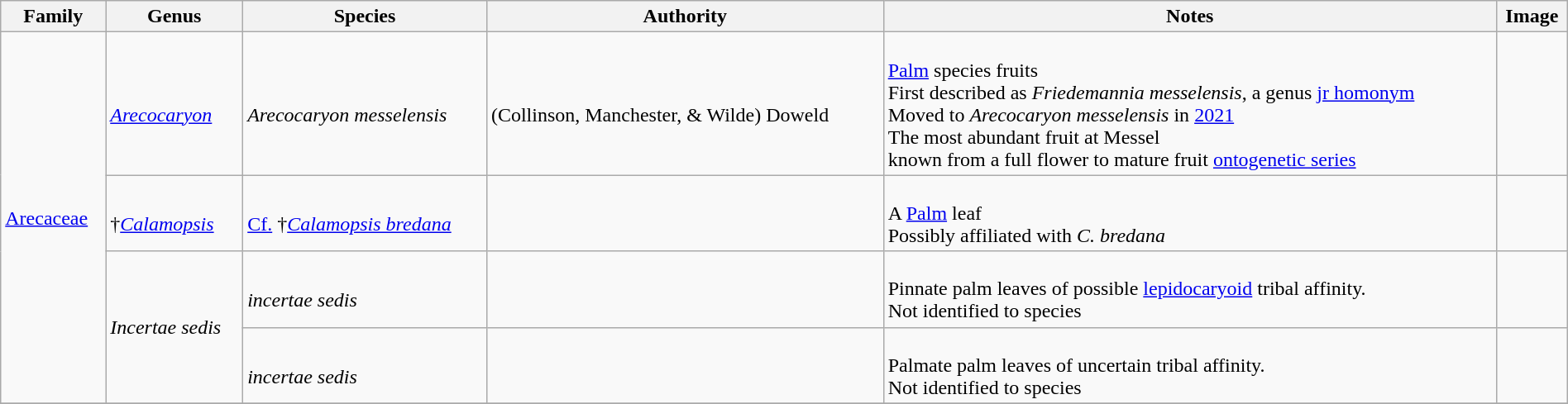<table class="wikitable" align="center" width="100%">
<tr>
<th>Family</th>
<th>Genus</th>
<th>Species</th>
<th>Authority</th>
<th>Notes</th>
<th>Image</th>
</tr>
<tr>
<td rowspan=4><a href='#'>Arecaceae</a></td>
<td><br><em><a href='#'>Arecocaryon</a></em></td>
<td><br><em>Arecocaryon messelensis</em></td>
<td><br>(Collinson, Manchester, & Wilde) Doweld</td>
<td><br><a href='#'>Palm</a> species fruits<br>First described as <em>Friedemannia messelensis</em>, a genus <a href='#'>jr homonym</a><br>Moved to <em>Arecocaryon messelensis</em> in <a href='#'>2021</a><br> The most abundant fruit at Messel<br> known from a full flower to mature fruit <a href='#'>ontogenetic series</a></td>
<td></td>
</tr>
<tr>
<td><br>†<em><a href='#'>Calamopsis</a></em></td>
<td><br><a href='#'>Cf.</a> †<em><a href='#'>Calamopsis bredana</a></em></td>
<td></td>
<td><br>A <a href='#'>Palm</a> leaf<br>Possibly affiliated with <em>C. bredana</em></td>
<td></td>
</tr>
<tr>
<td rowspan=2><em>Incertae sedis</em></td>
<td><br><em>incertae sedis</em></td>
<td></td>
<td><br>Pinnate palm leaves of possible <a href='#'>lepidocaryoid</a> tribal affinity.<br>Not identified to species</td>
<td></td>
</tr>
<tr>
<td><br><em>incertae sedis</em></td>
<td></td>
<td><br>Palmate palm leaves of uncertain tribal affinity.<br>Not identified to species</td>
<td></td>
</tr>
<tr>
</tr>
</table>
